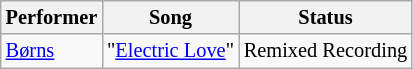<table class="wikitable" style="font-size: 85%">
<tr>
<th>Performer</th>
<th>Song</th>
<th>Status</th>
</tr>
<tr>
<td> <a href='#'>Børns</a></td>
<td>"<a href='#'>Electric Love</a>"</td>
<td>Remixed Recording</td>
</tr>
</table>
